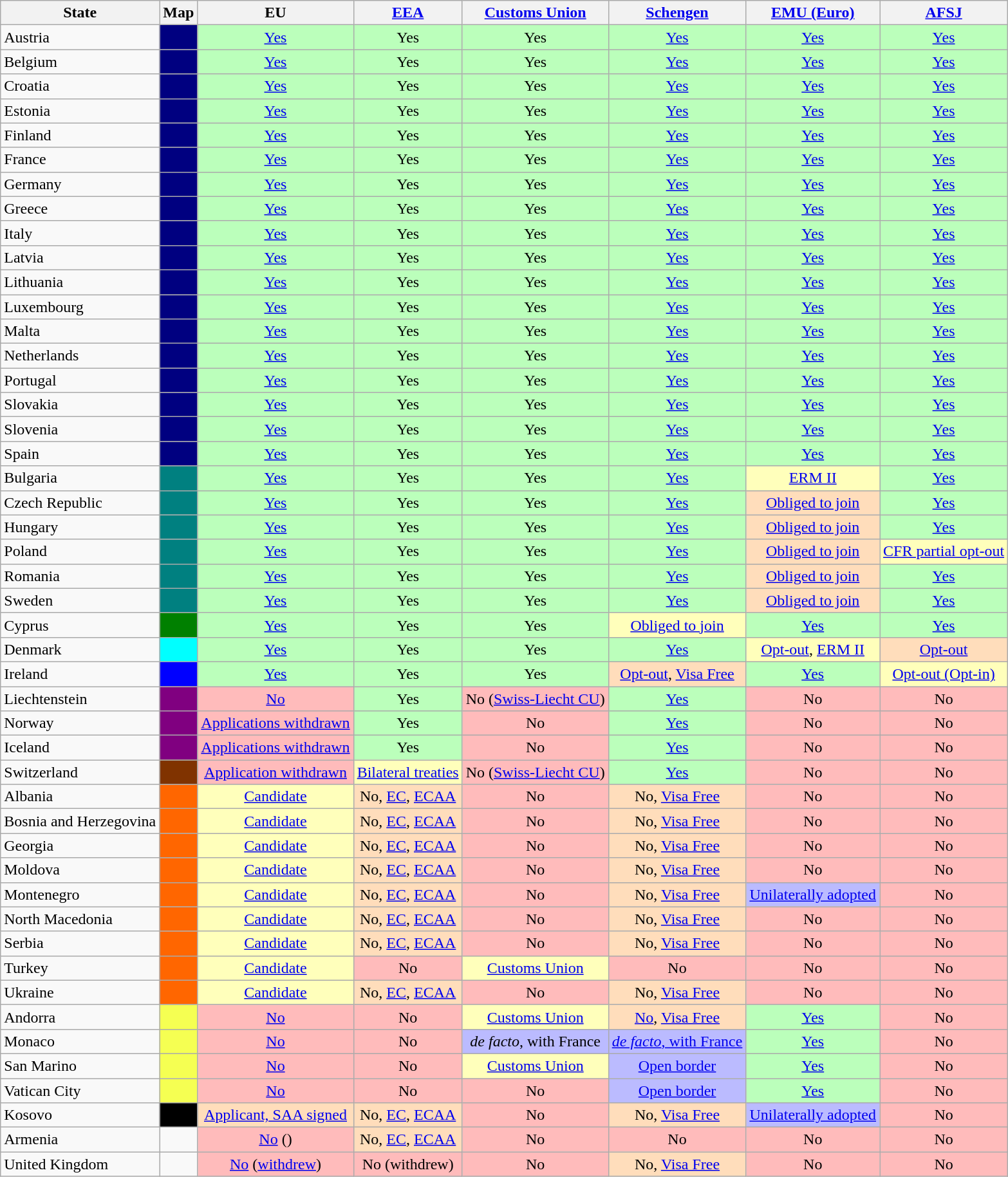<table class="wikitable sortable" style="float: center; margin: 0 0 1em 1em;">
<tr>
<th>State</th>
<th>Map</th>
<th>EU</th>
<th><a href='#'>EEA</a></th>
<th><a href='#'>Customs Union</a></th>
<th><a href='#'>Schengen</a></th>
<th><a href='#'>EMU (Euro)</a></th>
<th><a href='#'>AFSJ</a></th>
</tr>
<tr>
<td> Austria</td>
<td style="background:navy;"></td>
<td style="text-align:center; background:#bfb;"><a href='#'>Yes</a></td>
<td style="text-align:center; background:#bfb;">Yes</td>
<td style="text-align:center; background:#bfb;">Yes</td>
<td style="text-align:center; background:#bfb;"><a href='#'>Yes</a></td>
<td style="text-align:center; background:#bfb;"><a href='#'>Yes</a></td>
<td style="text-align:center; background:#bfb;"><a href='#'>Yes</a></td>
</tr>
<tr>
<td> Belgium</td>
<td style="background:navy;"></td>
<td style="text-align:center; background:#bfb;"><a href='#'>Yes</a></td>
<td style="text-align:center; background:#bfb;">Yes</td>
<td style="text-align:center; background:#bfb;">Yes</td>
<td style="text-align:center; background:#bfb;"><a href='#'>Yes</a></td>
<td style="text-align:center; background:#bfb;"><a href='#'>Yes</a></td>
<td style="text-align:center; background:#bfb;"><a href='#'>Yes</a></td>
</tr>
<tr>
<td> Croatia</td>
<td style="background:navy;"></td>
<td style="text-align:center; background:#bfb;"><a href='#'>Yes</a></td>
<td style="text-align:center; background:#bfb;">Yes</td>
<td style="text-align:center; background:#bfb;">Yes</td>
<td style="text-align:center; background:#bfb;"><a href='#'>Yes</a></td>
<td style="text-align:center; background:#bfb;"><a href='#'>Yes</a></td>
<td style="text-align:center; background:#bfb;"><a href='#'>Yes</a></td>
</tr>
<tr>
<td> Estonia</td>
<td style="background:navy;"></td>
<td style="text-align:center; background:#bfb;"><a href='#'>Yes</a></td>
<td style="text-align:center; background:#bfb;">Yes</td>
<td style="text-align:center; background:#bfb;">Yes</td>
<td style="text-align:center; background:#bfb;"><a href='#'>Yes</a></td>
<td style="text-align:center; background:#bfb;"><a href='#'>Yes</a></td>
<td style="text-align:center; background:#bfb;"><a href='#'>Yes</a></td>
</tr>
<tr>
<td> Finland</td>
<td style="background:navy;"></td>
<td style="text-align:center; background:#bfb;"><a href='#'>Yes</a></td>
<td style="text-align:center; background:#bfb;">Yes</td>
<td style="text-align:center; background:#bfb;">Yes</td>
<td style="text-align:center; background:#bfb;"><a href='#'>Yes</a></td>
<td style="text-align:center; background:#bfb;"><a href='#'>Yes</a></td>
<td style="text-align:center; background:#bfb;"><a href='#'>Yes</a></td>
</tr>
<tr>
<td> France</td>
<td style="background:navy;"></td>
<td style="text-align:center; background:#bfb;"><a href='#'>Yes</a></td>
<td style="text-align:center; background:#bfb;">Yes</td>
<td style="text-align:center; background:#bfb;">Yes</td>
<td style="text-align:center; background:#bfb;"><a href='#'>Yes</a></td>
<td style="text-align:center; background:#bfb;"><a href='#'>Yes</a></td>
<td style="text-align:center; background:#bfb;"><a href='#'>Yes</a></td>
</tr>
<tr>
<td> Germany</td>
<td style="background:navy;"></td>
<td style="text-align:center; background:#bfb;"><a href='#'>Yes</a></td>
<td style="text-align:center; background:#bfb;">Yes</td>
<td style="text-align:center; background:#bfb;">Yes</td>
<td style="text-align:center; background:#bfb;"><a href='#'>Yes</a></td>
<td style="text-align:center; background:#bfb;"><a href='#'>Yes</a></td>
<td style="text-align:center; background:#bfb;"><a href='#'>Yes</a></td>
</tr>
<tr>
<td> Greece</td>
<td style="background:navy;"></td>
<td style="text-align:center; background:#bfb;"><a href='#'>Yes</a></td>
<td style="text-align:center; background:#bfb;">Yes</td>
<td style="text-align:center; background:#bfb;">Yes</td>
<td style="text-align:center; background:#bfb;"><a href='#'>Yes</a></td>
<td style="text-align:center; background:#bfb;"><a href='#'>Yes</a></td>
<td style="text-align:center; background:#bfb;"><a href='#'>Yes</a></td>
</tr>
<tr>
<td> Italy</td>
<td style="background:navy;"></td>
<td style="text-align:center; background:#bfb;"><a href='#'>Yes</a></td>
<td style="text-align:center; background:#bfb;">Yes</td>
<td style="text-align:center; background:#bfb;">Yes</td>
<td style="text-align:center; background:#bfb;"><a href='#'>Yes</a></td>
<td style="text-align:center; background:#bfb;"><a href='#'>Yes</a></td>
<td style="text-align:center; background:#bfb;"><a href='#'>Yes</a></td>
</tr>
<tr>
<td> Latvia</td>
<td style="background:navy;"></td>
<td style="text-align:center; background:#bfb;"><a href='#'>Yes</a></td>
<td style="text-align:center; background:#bfb;">Yes</td>
<td style="text-align:center; background:#bfb;">Yes</td>
<td style="text-align:center; background:#bfb;"><a href='#'>Yes</a></td>
<td style="text-align:center; background:#bfb;"><a href='#'>Yes</a></td>
<td style="text-align:center; background:#bfb;"><a href='#'>Yes</a></td>
</tr>
<tr>
<td> Lithuania</td>
<td style="background:navy;"></td>
<td style="text-align:center; background:#bfb;"><a href='#'>Yes</a></td>
<td style="text-align:center; background:#bfb;">Yes</td>
<td style="text-align:center; background:#bfb;">Yes</td>
<td style="text-align:center; background:#bfb;"><a href='#'>Yes</a></td>
<td style="text-align:center; background:#bfb;"><a href='#'>Yes</a></td>
<td style="text-align:center; background:#bfb;"><a href='#'>Yes</a></td>
</tr>
<tr>
<td> Luxembourg</td>
<td style="background:navy;"></td>
<td style="text-align:center; background:#bfb;"><a href='#'>Yes</a></td>
<td style="text-align:center; background:#bfb;">Yes</td>
<td style="text-align:center; background:#bfb;">Yes</td>
<td style="text-align:center; background:#bfb;"><a href='#'>Yes</a></td>
<td style="text-align:center; background:#bfb;"><a href='#'>Yes</a></td>
<td style="text-align:center; background:#bfb;"><a href='#'>Yes</a></td>
</tr>
<tr>
<td> Malta</td>
<td style="background:navy;"></td>
<td style="text-align:center; background:#bfb;"><a href='#'>Yes</a></td>
<td style="text-align:center; background:#bfb;">Yes</td>
<td style="text-align:center; background:#bfb;">Yes</td>
<td style="text-align:center; background:#bfb;"><a href='#'>Yes</a></td>
<td style="text-align:center; background:#bfb;"><a href='#'>Yes</a></td>
<td style="text-align:center; background:#bfb;"><a href='#'>Yes</a></td>
</tr>
<tr>
<td> Netherlands</td>
<td style="background:navy;"></td>
<td style="text-align:center; background:#bfb;"><a href='#'>Yes</a></td>
<td style="text-align:center; background:#bfb;">Yes</td>
<td style="text-align:center; background:#bfb;">Yes</td>
<td style="text-align:center; background:#bfb;"><a href='#'>Yes</a></td>
<td style="text-align:center; background:#bfb;"><a href='#'>Yes</a></td>
<td style="text-align:center; background:#bfb;"><a href='#'>Yes</a></td>
</tr>
<tr>
<td> Portugal</td>
<td style="background:navy;"></td>
<td style="text-align:center; background:#bfb;"><a href='#'>Yes</a></td>
<td style="text-align:center; background:#bfb;">Yes</td>
<td style="text-align:center; background:#bfb;">Yes</td>
<td style="text-align:center; background:#bfb;"><a href='#'>Yes</a></td>
<td style="text-align:center; background:#bfb;"><a href='#'>Yes</a></td>
<td style="text-align:center; background:#bfb;"><a href='#'>Yes</a></td>
</tr>
<tr>
<td> Slovakia</td>
<td style="background:navy;"></td>
<td style="text-align:center; background:#bfb;"><a href='#'>Yes</a></td>
<td style="text-align:center; background:#bfb;">Yes</td>
<td style="text-align:center; background:#bfb;">Yes</td>
<td style="text-align:center; background:#bfb;"><a href='#'>Yes</a></td>
<td style="text-align:center; background:#bfb;"><a href='#'>Yes</a></td>
<td style="text-align:center; background:#bfb;"><a href='#'>Yes</a></td>
</tr>
<tr>
<td> Slovenia</td>
<td style="background:navy;"></td>
<td style="text-align:center; background:#bfb;"><a href='#'>Yes</a></td>
<td style="text-align:center; background:#bfb;">Yes</td>
<td style="text-align:center; background:#bfb;">Yes</td>
<td style="text-align:center; background:#bfb;"><a href='#'>Yes</a></td>
<td style="text-align:center; background:#bfb;"><a href='#'>Yes</a></td>
<td style="text-align:center; background:#bfb;"><a href='#'>Yes</a></td>
</tr>
<tr>
<td> Spain</td>
<td style="background:navy;"></td>
<td style="text-align:center; background:#bfb;"><a href='#'>Yes</a></td>
<td style="text-align:center; background:#bfb;">Yes</td>
<td style="text-align:center; background:#bfb;">Yes</td>
<td style="text-align:center; background:#bfb;"><a href='#'>Yes</a></td>
<td style="text-align:center; background:#bfb;"><a href='#'>Yes</a></td>
<td style="text-align:center; background:#bfb;"><a href='#'>Yes</a></td>
</tr>
<tr>
<td> Bulgaria</td>
<td style="background:teal;"></td>
<td style="text-align:center; background:#bfb;"><a href='#'>Yes</a></td>
<td style="text-align:center; background:#bfb;">Yes</td>
<td style="text-align:center; background:#bfb;">Yes</td>
<td style="text-align:center; background:#bfb;"><a href='#'>Yes</a></td>
<td style="text-align:center; background:#ffb;"><a href='#'>ERM II</a></td>
<td style="text-align:center; background:#bfb;"><a href='#'>Yes</a></td>
</tr>
<tr>
<td> Czech Republic</td>
<td style="background:teal;"></td>
<td style="text-align:center; background:#bfb;"><a href='#'>Yes</a></td>
<td style="text-align:center; background:#bfb;">Yes</td>
<td style="text-align:center; background:#bfb;">Yes</td>
<td style="text-align:center; background:#bfb;"><a href='#'>Yes</a></td>
<td style="text-align:center; background:#fdb;"><a href='#'>Obliged to join</a></td>
<td style="text-align:center; background:#bfb;"><a href='#'>Yes</a></td>
</tr>
<tr>
<td> Hungary</td>
<td style="background:teal;"></td>
<td style="text-align:center; background:#bfb;"><a href='#'>Yes</a></td>
<td style="text-align:center; background:#bfb;">Yes</td>
<td style="text-align:center; background:#bfb;">Yes</td>
<td style="text-align:center; background:#bfb;"><a href='#'>Yes</a></td>
<td style="text-align:center; background:#fdb;"><a href='#'>Obliged to join</a></td>
<td style="text-align:center; background:#bfb;"><a href='#'>Yes</a></td>
</tr>
<tr>
<td> Poland</td>
<td style="background:teal;"></td>
<td style="text-align:center; background:#bfb;"><a href='#'>Yes</a></td>
<td style="text-align:center; background:#bfb;">Yes</td>
<td style="text-align:center; background:#bfb;">Yes</td>
<td style="text-align:center; background:#bfb;"><a href='#'>Yes</a></td>
<td style="text-align:center; background:#fdb;"><a href='#'>Obliged to join</a></td>
<td style="text-align:center; background:#ffb;"><a href='#'>CFR partial opt-out</a></td>
</tr>
<tr>
<td> Romania</td>
<td style="background:teal;"></td>
<td style="text-align:center; background:#bfb;"><a href='#'>Yes</a></td>
<td style="text-align:center; background:#bfb;">Yes</td>
<td style="text-align:center; background:#bfb;">Yes</td>
<td style="text-align:center; background:#bfb;"><a href='#'>Yes</a></td>
<td style="text-align:center; background:#fdb;"><a href='#'>Obliged to join</a></td>
<td style="text-align:center; background:#bfb;"><a href='#'>Yes</a></td>
</tr>
<tr>
<td> Sweden</td>
<td style="background:teal;"></td>
<td style="text-align:center; background:#bfb;"><a href='#'>Yes</a></td>
<td style="text-align:center; background:#bfb;">Yes</td>
<td style="text-align:center; background:#bfb;">Yes</td>
<td style="text-align:center; background:#bfb;"><a href='#'>Yes</a></td>
<td style="text-align:center; background:#fdb;"><a href='#'>Obliged to join</a></td>
<td style="text-align:center; background:#bfb;"><a href='#'>Yes</a></td>
</tr>
<tr>
<td> Cyprus</td>
<td style="background:green;"></td>
<td style="text-align:center; background:#bfb;"><a href='#'>Yes</a></td>
<td style="text-align:center; background:#bfb;">Yes</td>
<td style="text-align:center; background:#bfb;">Yes</td>
<td style="text-align:center; background:#ffb;"><a href='#'>Obliged to join</a></td>
<td style="text-align:center; background:#bfb;"><a href='#'>Yes</a></td>
<td style="text-align:center; background:#bfb;"><a href='#'>Yes</a></td>
</tr>
<tr>
<td> Denmark</td>
<td style="background:#00ffff;"></td>
<td style="text-align:center; background:#bfb;"><a href='#'>Yes</a></td>
<td style="text-align:center; background:#bfb;">Yes</td>
<td style="text-align:center; background:#bfb;">Yes</td>
<td style="text-align:center; background:#bfb;"><a href='#'>Yes</a></td>
<td style="text-align:center; background:#ffb;"><a href='#'>Opt-out</a>, <a href='#'>ERM II</a></td>
<td style="text-align:center; background:#fdb;"><a href='#'>Opt-out</a></td>
</tr>
<tr>
<td> Ireland</td>
<td style="background:#0000ff;"></td>
<td style="text-align:center; background:#bfb;"><a href='#'>Yes</a></td>
<td style="text-align:center; background:#bfb;">Yes</td>
<td style="text-align:center; background:#bfb;">Yes</td>
<td style="text-align:center; background:#fdb;"><a href='#'>Opt-out</a>, <a href='#'>Visa Free</a></td>
<td style="text-align:center; background:#bfb;"><a href='#'>Yes</a></td>
<td style="text-align:center; background:#ffb;"><a href='#'>Opt-out (Opt-in)</a></td>
</tr>
<tr>
<td> Liechtenstein</td>
<td style="background:#800080;"></td>
<td style="text-align:center; background:#fbb;"><a href='#'>No</a></td>
<td style="text-align:center; background:#bfb;">Yes</td>
<td style="text-align:center; background:#fbb;">No (<a href='#'>Swiss-Liecht CU</a>)</td>
<td style="text-align:center; background:#bfb;"><a href='#'>Yes</a></td>
<td style="text-align:center; background:#fbb;">No</td>
<td style="text-align:center; background:#fbb;">No</td>
</tr>
<tr>
<td> Norway</td>
<td style="background:#800080;"></td>
<td style="text-align:center; background:#fbb;"><a href='#'>Applications withdrawn</a></td>
<td style="text-align:center; background:#bfb;">Yes</td>
<td style="text-align:center; background:#fbb;">No</td>
<td style="text-align:center; background:#bfb;"><a href='#'>Yes</a></td>
<td style="text-align:center; background:#fbb;">No</td>
<td style="text-align:center; background:#fbb;">No</td>
</tr>
<tr>
<td> Iceland</td>
<td style="background:#800080;"></td>
<td style="text-align:center; background:#fbb;"><a href='#'>Applications withdrawn</a></td>
<td style="text-align:center; background:#bfb;">Yes</td>
<td style="text-align:center; background:#fbb;">No</td>
<td style="text-align:center; background:#bfb;"><a href='#'>Yes</a></td>
<td style="text-align:center; background:#fbb;">No</td>
<td style="text-align:center; background:#fbb;">No</td>
</tr>
<tr>
<td> Switzerland</td>
<td style="background:#803300;"></td>
<td style="text-align:center; background:#fbb;"><a href='#'>Application withdrawn</a></td>
<td style="text-align:center; background:#ffb;"><a href='#'>Bilateral treaties</a></td>
<td style="text-align:center; background:#fbb;">No (<a href='#'>Swiss-Liecht CU</a>)</td>
<td style="text-align:center; background:#bfb;"><a href='#'>Yes</a></td>
<td style="text-align:center; background:#fbb;">No</td>
<td style="text-align:center; background:#fbb;">No</td>
</tr>
<tr>
<td> Albania</td>
<td style="background:#f60;"></td>
<td style="text-align:center; background:#ffb;"><a href='#'>Candidate</a></td>
<td style="text-align:center; background:#fdb;">No, <a href='#'>EC</a>, <a href='#'>ECAA</a></td>
<td style="text-align:center; background:#fbb;">No</td>
<td style="text-align:center; background:#fdb;">No, <a href='#'>Visa Free</a></td>
<td style="text-align:center; background:#fbb;">No</td>
<td style="text-align:center; background:#fbb;">No</td>
</tr>
<tr>
<td> Bosnia and Herzegovina</td>
<td style="background:#f60;"></td>
<td style="text-align:center; background:#ffb;"><a href='#'>Candidate</a></td>
<td style="text-align:center; background:#fdb;">No, <a href='#'>EC</a>, <a href='#'>ECAA</a></td>
<td style="text-align:center; background:#fbb;">No</td>
<td style="text-align:center; background:#fdb;">No, <a href='#'>Visa Free</a></td>
<td style="text-align:center; background:#fbb;">No</td>
<td style="text-align:center; background:#fbb;">No</td>
</tr>
<tr>
<td> Georgia</td>
<td style="background:#f60;"></td>
<td style="text-align:center; background:#ffb;"><a href='#'>Candidate</a></td>
<td style="text-align:center; background:#fdb;">No, <a href='#'>EC</a>, <a href='#'>ECAA</a></td>
<td style="text-align:center; background:#fbb;">No</td>
<td style="text-align:center; background:#fdb;">No, <a href='#'>Visa Free</a></td>
<td style="text-align:center; background:#fbb;">No</td>
<td style="text-align:center; background:#fbb;">No</td>
</tr>
<tr>
<td> Moldova</td>
<td style="background:#f60;"></td>
<td style="text-align:center; background:#ffb;"><a href='#'>Candidate</a></td>
<td style="text-align:center; background:#fdb;">No, <a href='#'>EC</a>, <a href='#'>ECAA</a></td>
<td style="text-align:center; background:#fbb;">No</td>
<td style="text-align:center; background:#fdb;">No, <a href='#'>Visa Free</a></td>
<td style="text-align:center; background:#fbb;">No</td>
<td style="text-align:center; background:#fbb;">No</td>
</tr>
<tr>
<td> Montenegro</td>
<td style="background:#f60;"></td>
<td style="text-align:center; background:#ffb;"><a href='#'>Candidate</a></td>
<td style="text-align:center; background:#fdb;">No, <a href='#'>EC</a>, <a href='#'>ECAA</a></td>
<td style="text-align:center; background:#fbb;">No</td>
<td style="text-align:center; background:#fdb;">No, <a href='#'>Visa Free</a></td>
<td style="text-align:center; background:#bbf;"><a href='#'>Unilaterally adopted</a></td>
<td style="text-align:center; background:#fbb;">No</td>
</tr>
<tr>
<td> North Macedonia</td>
<td style="background:#f60;"></td>
<td style="text-align:center; background:#ffb;"><a href='#'>Candidate</a></td>
<td style="text-align:center; background:#fdb;">No, <a href='#'>EC</a>, <a href='#'>ECAA</a></td>
<td style="text-align:center; background:#fbb;">No</td>
<td style="text-align:center; background:#fdb;">No, <a href='#'>Visa Free</a></td>
<td style="text-align:center; background:#fbb;">No</td>
<td style="text-align:center; background:#fbb;">No</td>
</tr>
<tr>
<td> Serbia</td>
<td style="background:#f60;"></td>
<td style="text-align:center; background:#ffb;"><a href='#'>Candidate</a></td>
<td style="text-align:center; background:#fdb;">No, <a href='#'>EC</a>, <a href='#'>ECAA</a></td>
<td style="text-align:center; background:#fbb;">No</td>
<td style="text-align:center; background:#fdb;">No, <a href='#'>Visa Free</a></td>
<td style="text-align:center; background:#fbb;">No</td>
<td style="text-align:center; background:#fbb;">No</td>
</tr>
<tr>
<td> Turkey</td>
<td style="background:#f60;"></td>
<td style="text-align:center; background:#ffb;"><a href='#'>Candidate</a></td>
<td style="text-align:center; background:#fbb;">No</td>
<td style="text-align:center; background:#ffb;"><a href='#'>Customs Union</a></td>
<td style="text-align:center; background:#fbb;">No</td>
<td style="text-align:center; background:#fbb;">No</td>
<td style="text-align:center; background:#fbb;">No</td>
</tr>
<tr>
<td> Ukraine</td>
<td style="background:#f60;"></td>
<td style="text-align:center; background:#ffb;"><a href='#'>Candidate</a></td>
<td style="text-align:center; background:#fdb;">No, <a href='#'>EC</a>, <a href='#'>ECAA</a></td>
<td style="text-align:center; background:#fbb;">No</td>
<td style="text-align:center; background:#fdb;">No, <a href='#'>Visa Free</a></td>
<td style="text-align:center; background:#fbb;">No</td>
<td style="text-align:center; background:#fbb;">No</td>
</tr>
<tr>
<td> Andorra</td>
<td style="background:#F5FF52;"></td>
<td style="text-align:center; background:#fbb;"><a href='#'>No</a></td>
<td style="text-align:center; background:#fbb;">No</td>
<td style="text-align:center; background:#ffb;"><a href='#'>Customs Union</a></td>
<td style="text-align:center; background:#fdb;"><a href='#'>No</a>, <a href='#'>Visa Free</a></td>
<td style="text-align:center; background:#bfb;"><a href='#'>Yes</a></td>
<td style="text-align:center; background:#fbb;">No</td>
</tr>
<tr>
<td> Monaco</td>
<td style="background:#F5FF52;"></td>
<td style="text-align:center; background:#fbb;"><a href='#'>No</a></td>
<td style="text-align:center; background:#fbb;">No</td>
<td style="text-align:center; background:#bbf;"><em>de facto</em>, with France</td>
<td style="text-align:center; background:#bbf;"><a href='#'><em>de facto</em>, with France</a></td>
<td style="text-align:center; background:#bfb;"><a href='#'>Yes</a></td>
<td style="text-align:center; background:#fbb;">No</td>
</tr>
<tr>
<td> San Marino</td>
<td style="background:#F5FF52;"></td>
<td style="text-align:center; background:#fbb;"><a href='#'>No</a></td>
<td style="text-align:center; background:#fbb;">No</td>
<td style="text-align:center; background:#ffb;"><a href='#'>Customs Union</a></td>
<td style="text-align:center; background:#bbf;"><a href='#'>Open border</a></td>
<td style="text-align:center; background:#bfb;"><a href='#'>Yes</a></td>
<td style="text-align:center; background:#fbb;">No</td>
</tr>
<tr>
<td> Vatican City</td>
<td style="background:#F5FF52;"></td>
<td style="text-align:center; background:#fbb;"><a href='#'>No</a></td>
<td style="text-align:center; background:#fbb;">No</td>
<td style="text-align:center; background:#fbb;">No</td>
<td style="text-align:center; background:#bbf;"><a href='#'>Open border</a></td>
<td style="text-align:center; background:#bfb;"><a href='#'>Yes</a></td>
<td style="text-align:center; background:#fbb;">No</td>
</tr>
<tr>
<td> Kosovo</td>
<td style="background:#000;"></td>
<td style="text-align:center; background:#fdb;"><a href='#'>Applicant, SAA signed</a></td>
<td style="text-align:center; background:#fdb;">No, <a href='#'>EC</a>, <a href='#'>ECAA</a></td>
<td style="text-align:center; background:#fbb;">No</td>
<td style="text-align:center; background:#fdb;">No, <a href='#'>Visa Free</a></td>
<td style="text-align:center; background:#bbf;"><a href='#'>Unilaterally adopted</a></td>
<td style="text-align:center; background:#fbb;">No</td>
</tr>
<tr>
<td> Armenia</td>
<td style="background#000;"></td>
<td style="text-align:center; background:#fbb;"><a href='#'>No</a> ()</td>
<td style="text-align:center; background:#fdb;">No, <a href='#'>EC</a>, <a href='#'>ECAA</a></td>
<td style="text-align:center; background:#fbb;">No</td>
<td style="text-align:center; background:#fbb;">No</td>
<td style="text-align:center; background:#fbb;">No</td>
<td style="text-align:center; background:#fbb;">No</td>
</tr>
<tr>
<td> United Kingdom</td>
<td style="background#000;"></td>
<td style="text-align:center; background:#fbb;"><a href='#'>No</a> (<a href='#'>withdrew</a>)</td>
<td style="text-align:center; background:#fbb;">No (withdrew)</td>
<td style="text-align:center; background:#fbb;">No</td>
<td style="text-align:center; background:#fdb;">No, <a href='#'>Visa Free</a></td>
<td style="text-align:center; background:#fbb;">No</td>
<td style="text-align:center; background:#fbb;">No</td>
</tr>
</table>
